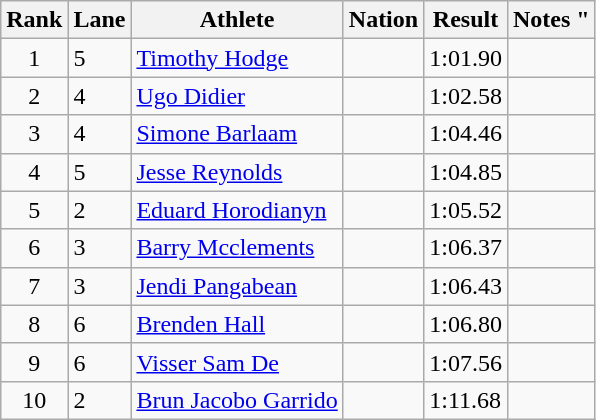<table class='wikitable  sortable'   style='text-align:left'>
<tr>
<th>Rank</th>
<th>Lane</th>
<th>Athlete</th>
<th>Nation</th>
<th>Result</th>
<th>Notes "</th>
</tr>
<tr>
<td align=center>1</td>
<td>5</td>
<td><a href='#'>Timothy Hodge</a></td>
<td></td>
<td>1:01.90</td>
<td></td>
</tr>
<tr>
<td align=center>2</td>
<td>4</td>
<td><a href='#'>Ugo Didier</a></td>
<td></td>
<td>1:02.58</td>
<td></td>
</tr>
<tr>
<td align=center>3</td>
<td>4</td>
<td><a href='#'>Simone Barlaam</a></td>
<td></td>
<td>1:04.46</td>
<td></td>
</tr>
<tr>
<td align=center>4</td>
<td>5</td>
<td><a href='#'>Jesse Reynolds</a></td>
<td></td>
<td>1:04.85</td>
<td></td>
</tr>
<tr>
<td align=center>5</td>
<td>2</td>
<td><a href='#'>Eduard Horodianyn</a></td>
<td></td>
<td>1:05.52</td>
<td></td>
</tr>
<tr>
<td align=center>6</td>
<td>3</td>
<td><a href='#'>Barry Mcclements</a></td>
<td></td>
<td>1:06.37</td>
<td></td>
</tr>
<tr>
<td align=center>7</td>
<td>3</td>
<td><a href='#'>Jendi Pangabean</a></td>
<td></td>
<td>1:06.43</td>
<td></td>
</tr>
<tr>
<td align=center>8</td>
<td>6</td>
<td><a href='#'>Brenden Hall</a></td>
<td></td>
<td>1:06.80</td>
<td></td>
</tr>
<tr>
<td align=center>9</td>
<td>6</td>
<td><a href='#'>Visser Sam De</a></td>
<td></td>
<td>1:07.56</td>
<td></td>
</tr>
<tr>
<td align=center>10</td>
<td>2</td>
<td><a href='#'>Brun Jacobo Garrido</a></td>
<td></td>
<td>1:11.68</td>
<td></td>
</tr>
</table>
